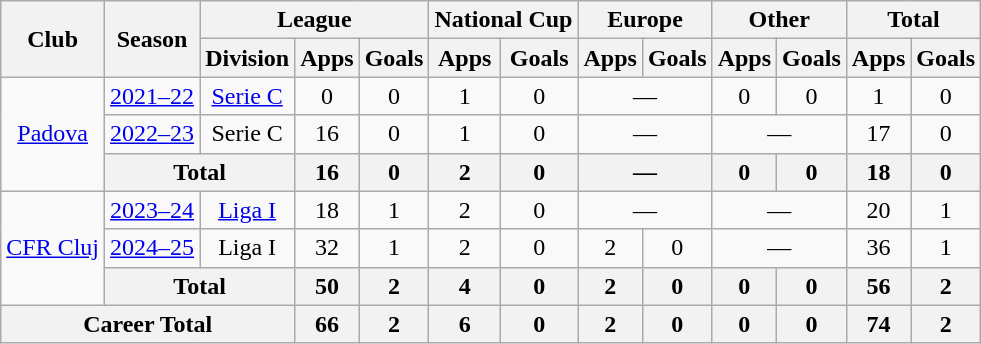<table class=wikitable style=text-align:center>
<tr>
<th rowspan=2>Club</th>
<th rowspan=2>Season</th>
<th colspan=3>League</th>
<th colspan=2>National Cup</th>
<th colspan=2>Europe</th>
<th colspan=2>Other</th>
<th colspan=2>Total</th>
</tr>
<tr>
<th>Division</th>
<th>Apps</th>
<th>Goals</th>
<th>Apps</th>
<th>Goals</th>
<th>Apps</th>
<th>Goals</th>
<th>Apps</th>
<th>Goals</th>
<th>Apps</th>
<th>Goals</th>
</tr>
<tr>
<td rowspan="3"><a href='#'>Padova</a></td>
<td><a href='#'>2021–22</a></td>
<td rowspan="1"><a href='#'>Serie C</a></td>
<td>0</td>
<td>0</td>
<td>1</td>
<td>0</td>
<td colspan="2">—</td>
<td>0</td>
<td>0</td>
<td>1</td>
<td>0</td>
</tr>
<tr>
<td><a href='#'>2022–23</a></td>
<td rowspan="1">Serie C</td>
<td>16</td>
<td>0</td>
<td>1</td>
<td>0</td>
<td colspan="2">—</td>
<td colspan="2">—</td>
<td>17</td>
<td>0</td>
</tr>
<tr>
<th colspan="2">Total</th>
<th>16</th>
<th>0</th>
<th>2</th>
<th>0</th>
<th colspan="2">—</th>
<th>0</th>
<th>0</th>
<th>18</th>
<th>0</th>
</tr>
<tr>
<td rowspan="3"><a href='#'>CFR Cluj</a></td>
<td><a href='#'>2023–24</a></td>
<td rowspan="1"><a href='#'>Liga I</a></td>
<td>18</td>
<td>1</td>
<td>2</td>
<td>0</td>
<td colspan="2">—</td>
<td colspan="2">—</td>
<td>20</td>
<td>1</td>
</tr>
<tr>
<td><a href='#'>2024–25</a></td>
<td rowspan="1">Liga I</td>
<td>32</td>
<td>1</td>
<td>2</td>
<td>0</td>
<td>2</td>
<td>0</td>
<td colspan="2">—</td>
<td>36</td>
<td>1</td>
</tr>
<tr>
<th colspan="2">Total</th>
<th>50</th>
<th>2</th>
<th>4</th>
<th>0</th>
<th>2</th>
<th>0</th>
<th>0</th>
<th>0</th>
<th>56</th>
<th>2</th>
</tr>
<tr>
<th colspan="3">Career Total</th>
<th>66</th>
<th>2</th>
<th>6</th>
<th>0</th>
<th>2</th>
<th>0</th>
<th>0</th>
<th>0</th>
<th>74</th>
<th>2</th>
</tr>
</table>
